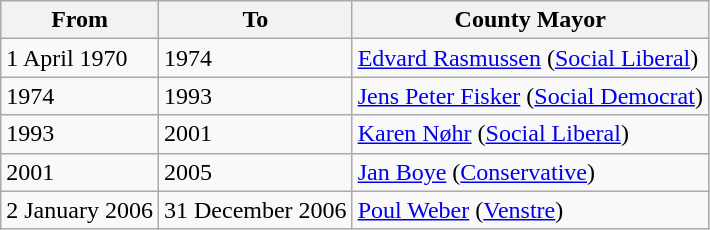<table class="wikitable">
<tr>
<th>From</th>
<th>To</th>
<th>County Mayor</th>
</tr>
<tr>
<td>1 April 1970</td>
<td>1974</td>
<td><a href='#'>Edvard Rasmussen</a>  (<a href='#'>Social Liberal</a>)</td>
</tr>
<tr>
<td>1974</td>
<td>1993</td>
<td><a href='#'>Jens Peter Fisker</a>  (<a href='#'>Social Democrat</a>)</td>
</tr>
<tr>
<td>1993</td>
<td>2001</td>
<td><a href='#'>Karen Nøhr</a> (<a href='#'>Social Liberal</a>)</td>
</tr>
<tr>
<td>2001</td>
<td>2005</td>
<td><a href='#'>Jan Boye</a> (<a href='#'>Conservative</a>)</td>
</tr>
<tr>
<td>2 January 2006</td>
<td>31 December 2006</td>
<td><a href='#'>Poul Weber</a> (<a href='#'>Venstre</a>)</td>
</tr>
</table>
